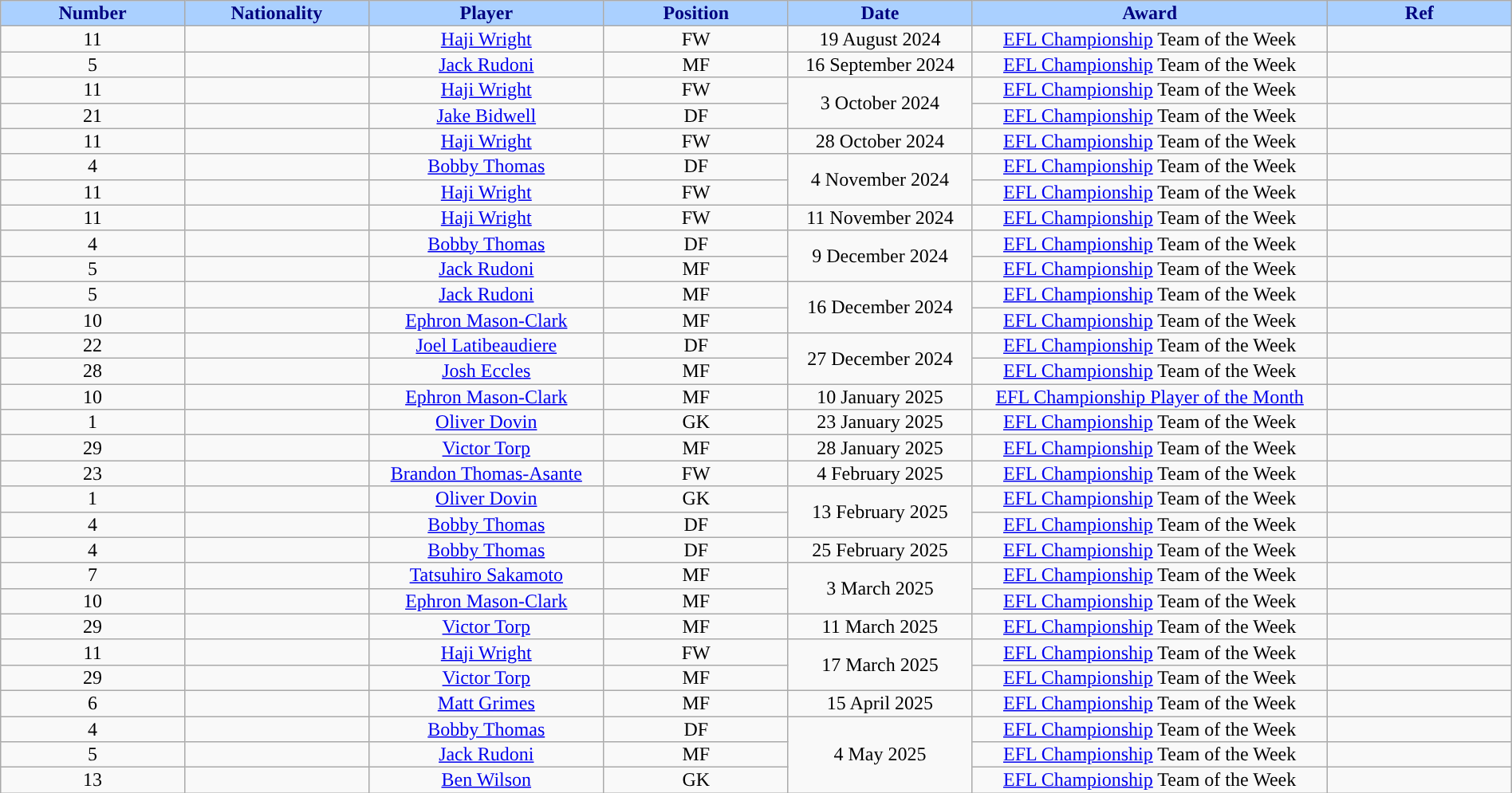<table class="wikitable sortable alternance" style="font-size:100%; text-align:center; line-height:14px; width:100%;">
<tr>
<th style="background:#AAD0FF; color:#000080; width:100px;">Number</th>
<th style="background:#AAD0FF; color:#000080; width:100px;">Nationality</th>
<th style="background:#AAD0FF; color:#000080; width:130px;">Player</th>
<th style="background:#AAD0FF; color:#000080; width:100px;">Position</th>
<th style="background:#AAD0FF; color:#000080; width:100px;">Date</th>
<th style="background:#AAD0FF; color:#000080; width:200px;">Award</th>
<th style="background:#AAD0FF; color:#000080; width:100px;">Ref</th>
</tr>
<tr>
<td>11</td>
<td></td>
<td><a href='#'>Haji Wright</a></td>
<td>FW</td>
<td>19 August 2024</td>
<td><a href='#'>EFL Championship</a> Team of the Week</td>
<td></td>
</tr>
<tr>
<td>5</td>
<td></td>
<td><a href='#'>Jack Rudoni</a></td>
<td>MF</td>
<td>16 September 2024</td>
<td><a href='#'>EFL Championship</a> Team of the Week</td>
<td></td>
</tr>
<tr>
<td>11</td>
<td></td>
<td><a href='#'>Haji Wright</a></td>
<td>FW</td>
<td rowspan=2>3 October 2024</td>
<td><a href='#'>EFL Championship</a> Team of the Week</td>
<td></td>
</tr>
<tr>
<td>21</td>
<td></td>
<td><a href='#'>Jake Bidwell</a></td>
<td>DF</td>
<td><a href='#'>EFL Championship</a> Team of the Week</td>
<td></td>
</tr>
<tr>
<td>11</td>
<td></td>
<td><a href='#'>Haji Wright</a></td>
<td>FW</td>
<td>28 October 2024</td>
<td><a href='#'>EFL Championship</a> Team of the Week</td>
<td></td>
</tr>
<tr>
<td>4</td>
<td></td>
<td><a href='#'>Bobby Thomas</a></td>
<td>DF</td>
<td rowspan=2>4 November 2024</td>
<td><a href='#'>EFL Championship</a> Team of the Week</td>
<td></td>
</tr>
<tr>
<td>11</td>
<td></td>
<td><a href='#'>Haji Wright</a></td>
<td>FW</td>
<td><a href='#'>EFL Championship</a> Team of the Week</td>
<td></td>
</tr>
<tr>
<td>11</td>
<td></td>
<td><a href='#'>Haji Wright</a></td>
<td>FW</td>
<td>11 November 2024</td>
<td><a href='#'>EFL Championship</a> Team of the Week</td>
<td></td>
</tr>
<tr>
<td>4</td>
<td></td>
<td><a href='#'>Bobby Thomas</a></td>
<td>DF</td>
<td rowspan=2>9 December 2024</td>
<td><a href='#'>EFL Championship</a> Team of the Week</td>
<td></td>
</tr>
<tr>
<td>5</td>
<td></td>
<td><a href='#'>Jack Rudoni</a></td>
<td>MF</td>
<td><a href='#'>EFL Championship</a> Team of the Week</td>
<td></td>
</tr>
<tr>
<td>5</td>
<td></td>
<td><a href='#'>Jack Rudoni</a></td>
<td>MF</td>
<td rowspan=2>16 December 2024</td>
<td><a href='#'>EFL Championship</a> Team of the Week</td>
<td></td>
</tr>
<tr>
<td>10</td>
<td></td>
<td><a href='#'>Ephron Mason-Clark</a></td>
<td>MF</td>
<td><a href='#'>EFL Championship</a> Team of the Week</td>
<td></td>
</tr>
<tr>
<td>22</td>
<td></td>
<td><a href='#'>Joel Latibeaudiere</a></td>
<td>DF</td>
<td rowspan=2>27 December 2024</td>
<td><a href='#'>EFL Championship</a> Team of the Week</td>
<td></td>
</tr>
<tr>
<td>28</td>
<td></td>
<td><a href='#'>Josh Eccles</a></td>
<td>MF</td>
<td><a href='#'>EFL Championship</a> Team of the Week</td>
<td></td>
</tr>
<tr>
<td>10</td>
<td></td>
<td><a href='#'>Ephron Mason-Clark</a></td>
<td>MF</td>
<td>10 January 2025</td>
<td><a href='#'>EFL Championship Player of the Month</a></td>
<td></td>
</tr>
<tr>
<td>1</td>
<td></td>
<td><a href='#'>Oliver Dovin</a></td>
<td>GK</td>
<td>23 January 2025</td>
<td><a href='#'>EFL Championship</a> Team of the Week</td>
<td></td>
</tr>
<tr>
<td>29</td>
<td></td>
<td><a href='#'>Victor Torp</a></td>
<td>MF</td>
<td>28 January 2025</td>
<td><a href='#'>EFL Championship</a> Team of the Week</td>
<td></td>
</tr>
<tr>
<td>23</td>
<td></td>
<td><a href='#'>Brandon Thomas-Asante</a></td>
<td>FW</td>
<td>4 February 2025</td>
<td><a href='#'>EFL Championship</a> Team of the Week</td>
<td></td>
</tr>
<tr>
<td>1</td>
<td></td>
<td><a href='#'>Oliver Dovin</a></td>
<td>GK</td>
<td rowspan=2>13 February 2025</td>
<td><a href='#'>EFL Championship</a> Team of the Week</td>
<td></td>
</tr>
<tr>
<td>4</td>
<td></td>
<td><a href='#'>Bobby Thomas</a></td>
<td>DF</td>
<td><a href='#'>EFL Championship</a> Team of the Week</td>
<td></td>
</tr>
<tr>
<td>4</td>
<td></td>
<td><a href='#'>Bobby Thomas</a></td>
<td>DF</td>
<td>25 February 2025</td>
<td><a href='#'>EFL Championship</a> Team of the Week</td>
<td></td>
</tr>
<tr>
<td>7</td>
<td></td>
<td><a href='#'>Tatsuhiro Sakamoto</a></td>
<td>MF</td>
<td rowspan=2>3 March 2025</td>
<td><a href='#'>EFL Championship</a> Team of the Week</td>
<td></td>
</tr>
<tr>
<td>10</td>
<td></td>
<td><a href='#'>Ephron Mason-Clark</a></td>
<td>MF</td>
<td><a href='#'>EFL Championship</a> Team of the Week</td>
<td></td>
</tr>
<tr>
<td>29</td>
<td></td>
<td><a href='#'>Victor Torp</a></td>
<td>MF</td>
<td>11 March 2025</td>
<td><a href='#'>EFL Championship</a> Team of the Week</td>
<td></td>
</tr>
<tr>
<td>11</td>
<td></td>
<td><a href='#'>Haji Wright</a></td>
<td>FW</td>
<td rowspan=2>17 March 2025</td>
<td><a href='#'>EFL Championship</a> Team of the Week</td>
<td></td>
</tr>
<tr>
<td>29</td>
<td></td>
<td><a href='#'>Victor Torp</a></td>
<td>MF</td>
<td><a href='#'>EFL Championship</a> Team of the Week</td>
<td></td>
</tr>
<tr>
<td>6</td>
<td></td>
<td><a href='#'>Matt Grimes</a></td>
<td>MF</td>
<td>15 April 2025</td>
<td><a href='#'>EFL Championship</a> Team of the Week</td>
<td></td>
</tr>
<tr>
<td>4</td>
<td></td>
<td><a href='#'>Bobby Thomas</a></td>
<td>DF</td>
<td rowspan=3>4 May 2025</td>
<td><a href='#'>EFL Championship</a> Team of the Week</td>
<td></td>
</tr>
<tr>
<td>5</td>
<td></td>
<td><a href='#'>Jack Rudoni</a></td>
<td>MF</td>
<td><a href='#'>EFL Championship</a> Team of the Week</td>
<td></td>
</tr>
<tr>
<td>13</td>
<td></td>
<td><a href='#'>Ben Wilson</a></td>
<td>GK</td>
<td><a href='#'>EFL Championship</a> Team of the Week</td>
<td></td>
</tr>
</table>
